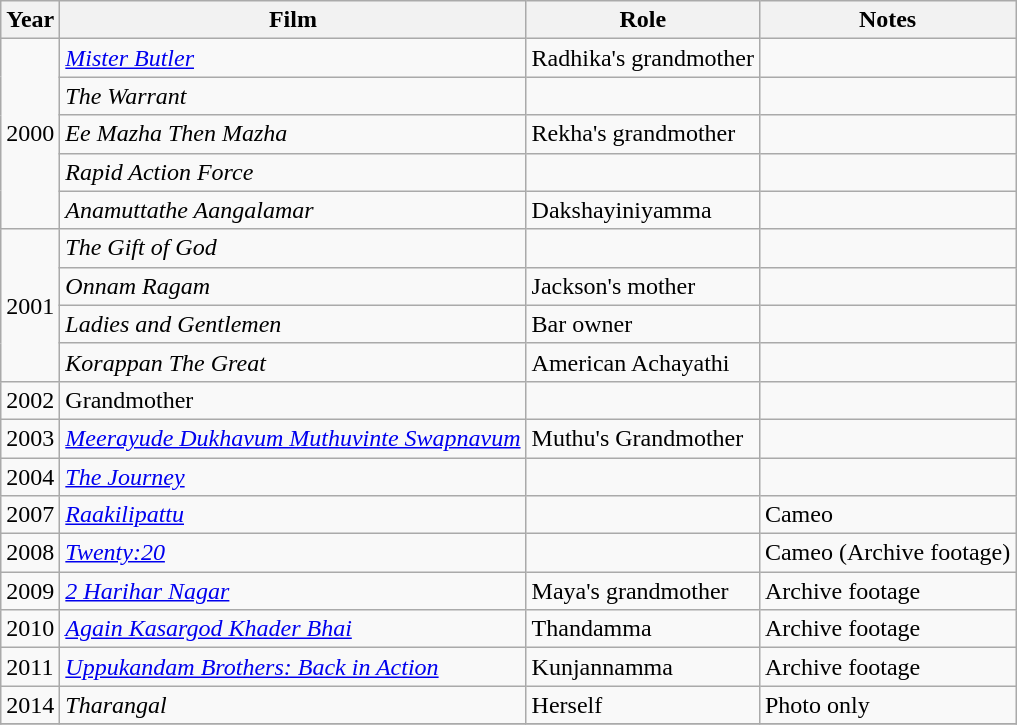<table class="wikitable sortable">
<tr>
<th>Year</th>
<th>Film</th>
<th>Role</th>
<th class="unsortable">Notes</th>
</tr>
<tr>
<td rowspan=5>2000</td>
<td><em><a href='#'>Mister Butler</a></em></td>
<td>Radhika's grandmother</td>
<td></td>
</tr>
<tr>
<td><em>The Warrant</em></td>
<td></td>
<td></td>
</tr>
<tr>
<td><em>Ee Mazha Then Mazha</em></td>
<td>Rekha's grandmother</td>
<td></td>
</tr>
<tr>
<td><em>Rapid Action Force</em></td>
<td></td>
<td></td>
</tr>
<tr>
<td><em>Anamuttathe Aangalamar</em></td>
<td>Dakshayiniyamma</td>
<td></td>
</tr>
<tr>
<td rowspan=4>2001</td>
<td><em>The Gift of God</em></td>
<td></td>
<td></td>
</tr>
<tr>
<td><em>Onnam Ragam</em></td>
<td>Jackson's mother</td>
<td></td>
</tr>
<tr>
<td><em>Ladies and Gentlemen</em></td>
<td>Bar owner</td>
<td></td>
</tr>
<tr>
<td><em>Korappan The Great</em></td>
<td>American Achayathi</td>
<td></td>
</tr>
<tr>
<td>2002</td>
<td>Grandmother</td>
<td></td>
<td></td>
</tr>
<tr>
<td>2003</td>
<td><em><a href='#'>Meerayude Dukhavum Muthuvinte Swapnavum</a></em></td>
<td>Muthu's Grandmother</td>
<td></td>
</tr>
<tr>
<td>2004</td>
<td><em><a href='#'>The Journey</a></em></td>
<td></td>
<td></td>
</tr>
<tr>
<td>2007</td>
<td><em><a href='#'>Raakilipattu</a></em></td>
<td></td>
<td>Cameo</td>
</tr>
<tr>
<td>2008</td>
<td><em><a href='#'>Twenty:20</a></em></td>
<td></td>
<td>Cameo (Archive footage)</td>
</tr>
<tr>
<td>2009</td>
<td><em><a href='#'>2 Harihar Nagar</a></em></td>
<td>Maya's grandmother</td>
<td>Archive footage</td>
</tr>
<tr>
<td>2010</td>
<td><em><a href='#'>Again Kasargod Khader Bhai</a></em></td>
<td>Thandamma</td>
<td>Archive footage</td>
</tr>
<tr>
<td>2011</td>
<td><em><a href='#'>Uppukandam Brothers: Back in Action</a></em></td>
<td>Kunjannamma</td>
<td>Archive footage</td>
</tr>
<tr>
<td>2014</td>
<td><em>Tharangal</em></td>
<td>Herself</td>
<td>Photo only</td>
</tr>
<tr>
</tr>
</table>
